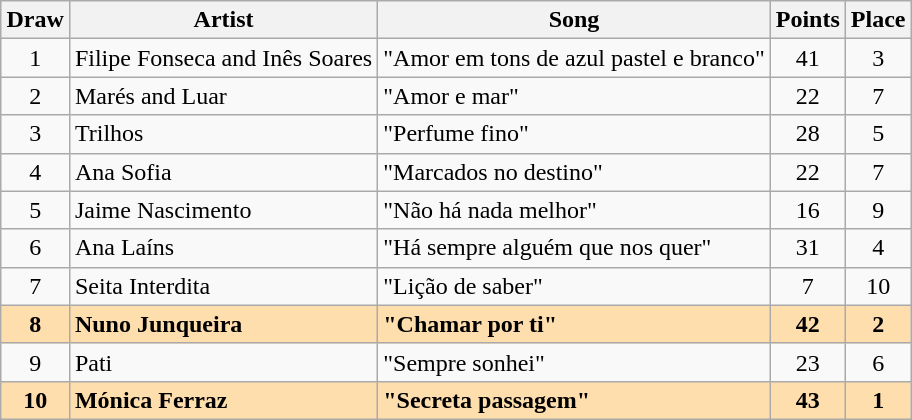<table class="sortable wikitable" style="margin: 1em auto 1em auto; text-align:center">
<tr>
<th>Draw</th>
<th>Artist</th>
<th>Song</th>
<th>Points</th>
<th>Place</th>
</tr>
<tr>
<td>1</td>
<td align="left">Filipe Fonseca and Inês Soares</td>
<td align="left">"Amor em tons de azul pastel e branco"</td>
<td>41</td>
<td>3</td>
</tr>
<tr>
<td>2</td>
<td align="left">Marés and Luar</td>
<td align="left">"Amor e mar"</td>
<td>22</td>
<td>7</td>
</tr>
<tr>
<td>3</td>
<td align="left">Trilhos</td>
<td align="left">"Perfume fino"</td>
<td>28</td>
<td>5</td>
</tr>
<tr>
<td>4</td>
<td align="left">Ana Sofia</td>
<td align="left">"Marcados no destino"</td>
<td>22</td>
<td>7</td>
</tr>
<tr>
<td>5</td>
<td align="left">Jaime Nascimento</td>
<td align="left">"Não há nada melhor"</td>
<td>16</td>
<td>9</td>
</tr>
<tr>
<td>6</td>
<td align="left">Ana Laíns</td>
<td align="left">"Há sempre alguém que nos quer"</td>
<td>31</td>
<td>4</td>
</tr>
<tr>
<td>7</td>
<td align="left">Seita Interdita</td>
<td align="left">"Lição de saber"</td>
<td>7</td>
<td>10</td>
</tr>
<tr style="font-weight:bold; background:#FFDEAD;">
<td>8</td>
<td align="left">Nuno Junqueira</td>
<td align="left">"Chamar por ti"</td>
<td>42</td>
<td>2</td>
</tr>
<tr>
<td>9</td>
<td align="left">Pati</td>
<td align="left">"Sempre sonhei"</td>
<td>23</td>
<td>6</td>
</tr>
<tr style="font-weight:bold; background:#FFDEAD;">
<td>10</td>
<td align="left">Mónica Ferraz</td>
<td align="left">"Secreta passagem"</td>
<td>43</td>
<td>1</td>
</tr>
</table>
